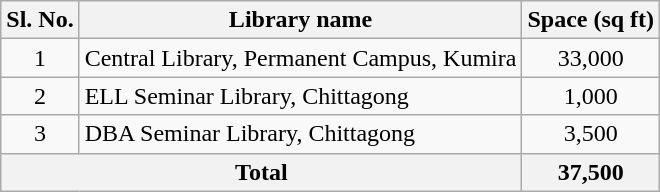<table class="wikitable" style="text-align:center">
<tr>
<th>Sl. No.</th>
<th>Library name</th>
<th>Space (sq ft)</th>
</tr>
<tr>
<td>1</td>
<td style="text-align:left">Central Library, Permanent Campus, Kumira</td>
<td>33,000</td>
</tr>
<tr>
<td>2</td>
<td style="text-align:left">ELL Seminar Library, Chittagong</td>
<td>1,000</td>
</tr>
<tr>
<td>3</td>
<td style="text-align:left">DBA Seminar Library, Chittagong</td>
<td>3,500</td>
</tr>
<tr>
<th colspan=2>Total</th>
<th>37,500</th>
</tr>
</table>
